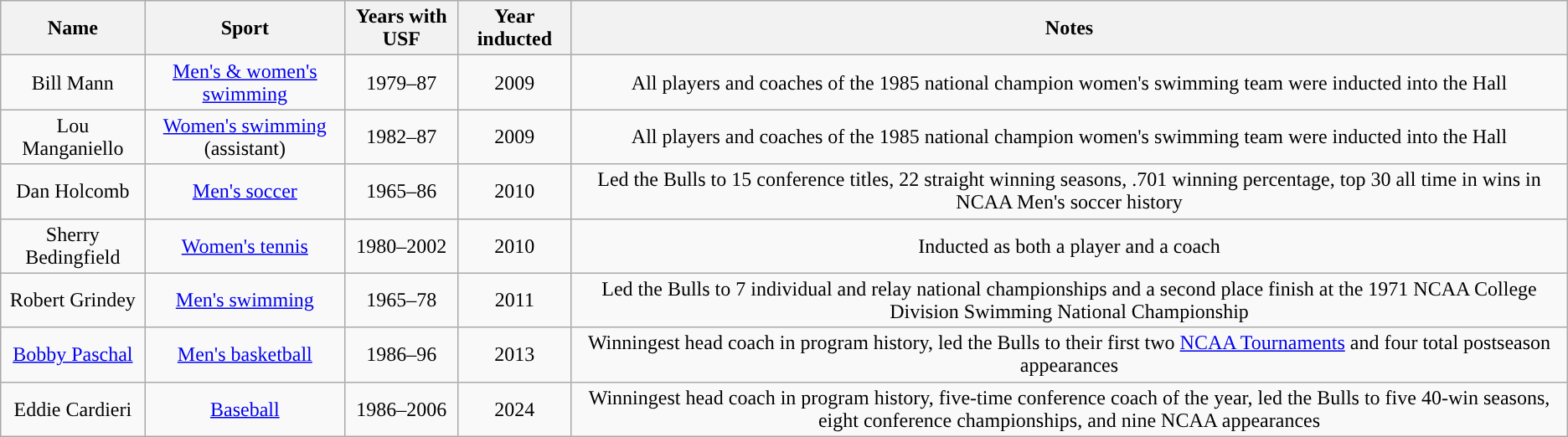<table class="wikitable sortable" style="text-align:center;">
<tr>
<th style="text-align:center;">Name</th>
<th style="text-align:center;">Sport</th>
<th style="text-align:center;">Years with USF</th>
<th style="text-align:center;">Year inducted</th>
<th style="text-align:center;">Notes</th>
</tr>
<tr>
<td>Bill Mann</td>
<td><a href='#'>Men's & women's swimming</a></td>
<td>1979–87</td>
<td>2009</td>
<td>All players and coaches of the 1985 national champion women's swimming team were inducted into the Hall</td>
</tr>
<tr>
<td>Lou Manganiello</td>
<td><a href='#'>Women's swimming</a> (assistant)</td>
<td>1982–87</td>
<td>2009</td>
<td>All players and coaches of the 1985 national champion women's swimming team were inducted into the Hall</td>
</tr>
<tr>
<td>Dan Holcomb</td>
<td><a href='#'>Men's soccer</a></td>
<td>1965–86</td>
<td>2010</td>
<td>Led the Bulls to 15 conference titles, 22 straight winning seasons, .701 winning percentage, top 30 all time in wins in NCAA Men's soccer history</td>
</tr>
<tr>
<td>Sherry Bedingfield</td>
<td><a href='#'>Women's tennis</a></td>
<td>1980–2002</td>
<td>2010</td>
<td>Inducted as both a player and a coach</td>
</tr>
<tr>
<td>Robert Grindey</td>
<td><a href='#'>Men's swimming</a></td>
<td>1965–78</td>
<td>2011</td>
<td>Led the Bulls to 7 individual and relay national championships and a second place finish at the 1971 NCAA College Division Swimming National Championship</td>
</tr>
<tr>
<td><a href='#'>Bobby Paschal</a></td>
<td><a href='#'>Men's basketball</a></td>
<td>1986–96</td>
<td>2013</td>
<td>Winningest head coach in program history, led the Bulls to their first two <a href='#'>NCAA Tournaments</a> and four total postseason appearances</td>
</tr>
<tr>
<td>Eddie Cardieri</td>
<td><a href='#'>Baseball</a></td>
<td>1986–2006</td>
<td>2024</td>
<td>Winningest head coach in program history, five-time conference coach of the year, led the Bulls to five 40-win seasons, eight conference championships, and nine NCAA appearances</td>
</tr>
</table>
